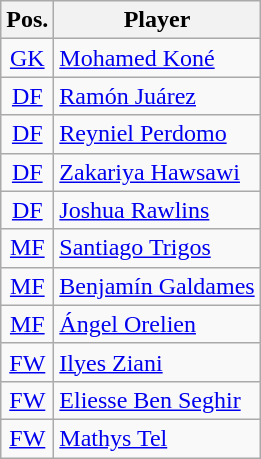<table class="wikitable">
<tr>
<th>Pos.</th>
<th>Player</th>
</tr>
<tr>
<td style="text-align:center;" rowspan=><a href='#'>GK</a></td>
<td> <a href='#'>Mohamed Koné</a></td>
</tr>
<tr>
<td style="text-align:center;" rowspan=><a href='#'>DF</a></td>
<td> <a href='#'>Ramón Juárez</a></td>
</tr>
<tr>
<td style="text-align:center;" rowspan=><a href='#'>DF</a></td>
<td> <a href='#'>Reyniel Perdomo</a></td>
</tr>
<tr>
<td style="text-align:center;" rowspan=><a href='#'>DF</a></td>
<td> <a href='#'>Zakariya Hawsawi</a></td>
</tr>
<tr>
<td style="text-align:center;" rowspan=><a href='#'>DF</a></td>
<td> <a href='#'>Joshua Rawlins</a></td>
</tr>
<tr>
<td style="text-align:center;" rowspan=><a href='#'>MF</a></td>
<td> <a href='#'>Santiago Trigos</a></td>
</tr>
<tr>
<td style="text-align:center;" rowspan=><a href='#'>MF</a></td>
<td> <a href='#'>Benjamín Galdames</a></td>
</tr>
<tr>
<td style="text-align:center;" rowspan=><a href='#'>MF</a></td>
<td> <a href='#'>Ángel Orelien</a></td>
</tr>
<tr>
<td style="text-align:center;" rowspan=><a href='#'>FW</a></td>
<td> <a href='#'>Ilyes Ziani</a></td>
</tr>
<tr>
<td style="text-align:center;" rowspan=><a href='#'>FW</a></td>
<td> <a href='#'>Eliesse Ben Seghir</a></td>
</tr>
<tr>
<td style="text-align:center;" rowspan=><a href='#'>FW</a></td>
<td> <a href='#'>Mathys Tel</a></td>
</tr>
</table>
